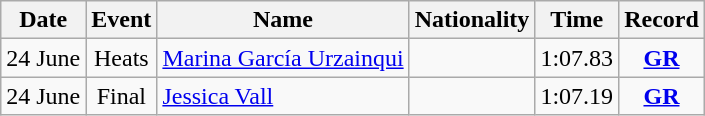<table class=wikitable style=text-align:center>
<tr>
<th>Date</th>
<th>Event</th>
<th>Name</th>
<th>Nationality</th>
<th>Time</th>
<th>Record</th>
</tr>
<tr>
<td>24 June</td>
<td>Heats</td>
<td align=left><a href='#'>Marina García Urzainqui</a></td>
<td align=left></td>
<td>1:07.83</td>
<td><strong><a href='#'>GR</a></strong></td>
</tr>
<tr>
<td>24 June</td>
<td>Final</td>
<td align=left><a href='#'>Jessica Vall</a></td>
<td align=left></td>
<td>1:07.19</td>
<td><strong><a href='#'>GR</a></strong></td>
</tr>
</table>
